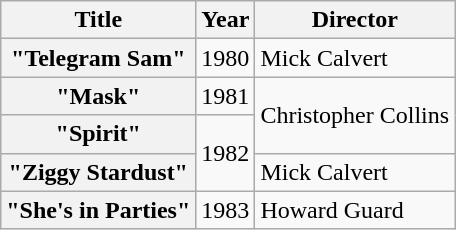<table class="wikitable plainrowheaders">
<tr>
<th>Title</th>
<th>Year</th>
<th>Director</th>
</tr>
<tr>
<th scope="row">"Telegram Sam"</th>
<td>1980</td>
<td>Mick Calvert</td>
</tr>
<tr>
<th scope="row">"Mask"</th>
<td>1981</td>
<td rowspan="2">Christopher Collins</td>
</tr>
<tr>
<th scope="row">"Spirit"</th>
<td rowspan="2">1982</td>
</tr>
<tr>
<th scope="row">"Ziggy Stardust"</th>
<td>Mick Calvert</td>
</tr>
<tr>
<th scope="row">"She's in Parties"</th>
<td>1983</td>
<td>Howard Guard</td>
</tr>
</table>
